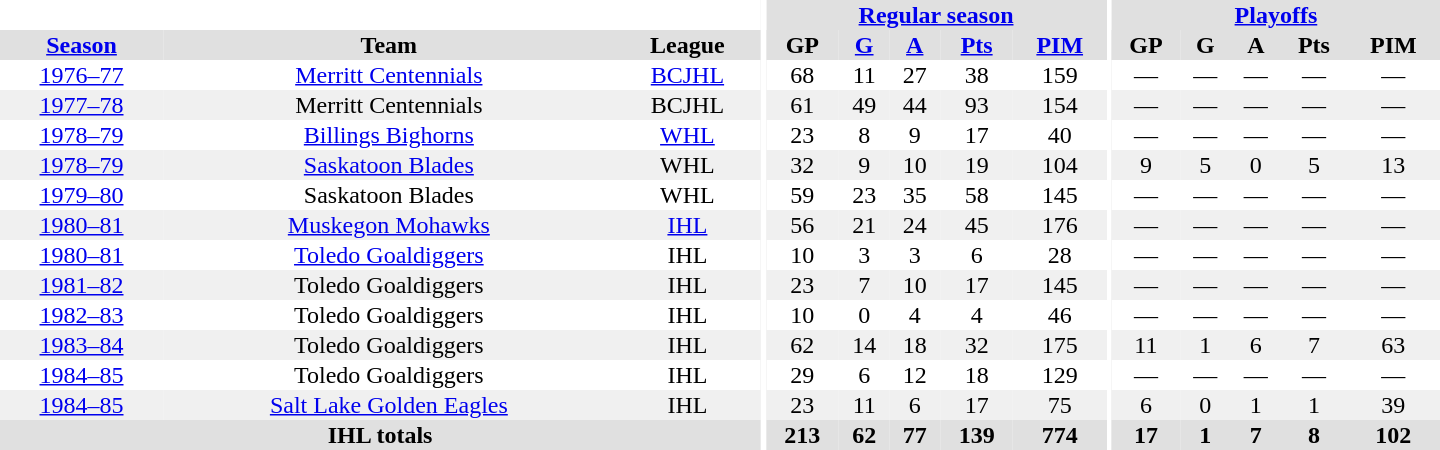<table border="0" cellpadding="1" cellspacing="0" style="text-align:center; width:60em">
<tr bgcolor="#e0e0e0">
<th colspan="3" bgcolor="#ffffff"></th>
<th rowspan="99" bgcolor="#ffffff"></th>
<th colspan="5"><a href='#'>Regular season</a></th>
<th rowspan="99" bgcolor="#ffffff"></th>
<th colspan="5"><a href='#'>Playoffs</a></th>
</tr>
<tr bgcolor="#e0e0e0">
<th><a href='#'>Season</a></th>
<th>Team</th>
<th>League</th>
<th>GP</th>
<th><a href='#'>G</a></th>
<th><a href='#'>A</a></th>
<th><a href='#'>Pts</a></th>
<th><a href='#'>PIM</a></th>
<th>GP</th>
<th>G</th>
<th>A</th>
<th>Pts</th>
<th>PIM</th>
</tr>
<tr>
<td><a href='#'>1976–77</a></td>
<td><a href='#'>Merritt Centennials</a></td>
<td><a href='#'>BCJHL</a></td>
<td>68</td>
<td>11</td>
<td>27</td>
<td>38</td>
<td>159</td>
<td>—</td>
<td>—</td>
<td>—</td>
<td>—</td>
<td>—</td>
</tr>
<tr bgcolor="#f0f0f0">
<td><a href='#'>1977–78</a></td>
<td>Merritt Centennials</td>
<td>BCJHL</td>
<td>61</td>
<td>49</td>
<td>44</td>
<td>93</td>
<td>154</td>
<td>—</td>
<td>—</td>
<td>—</td>
<td>—</td>
<td>—</td>
</tr>
<tr>
<td><a href='#'>1978–79</a></td>
<td><a href='#'>Billings Bighorns</a></td>
<td><a href='#'>WHL</a></td>
<td>23</td>
<td>8</td>
<td>9</td>
<td>17</td>
<td>40</td>
<td>—</td>
<td>—</td>
<td>—</td>
<td>—</td>
<td>—</td>
</tr>
<tr bgcolor="#f0f0f0">
<td><a href='#'>1978–79</a></td>
<td><a href='#'>Saskatoon Blades</a></td>
<td>WHL</td>
<td>32</td>
<td>9</td>
<td>10</td>
<td>19</td>
<td>104</td>
<td>9</td>
<td>5</td>
<td>0</td>
<td>5</td>
<td>13</td>
</tr>
<tr>
<td><a href='#'>1979–80</a></td>
<td>Saskatoon Blades</td>
<td>WHL</td>
<td>59</td>
<td>23</td>
<td>35</td>
<td>58</td>
<td>145</td>
<td>—</td>
<td>—</td>
<td>—</td>
<td>—</td>
<td>—</td>
</tr>
<tr bgcolor="#f0f0f0">
<td><a href='#'>1980–81</a></td>
<td><a href='#'>Muskegon Mohawks</a></td>
<td><a href='#'>IHL</a></td>
<td>56</td>
<td>21</td>
<td>24</td>
<td>45</td>
<td>176</td>
<td>—</td>
<td>—</td>
<td>—</td>
<td>—</td>
<td>—</td>
</tr>
<tr>
<td><a href='#'>1980–81</a></td>
<td><a href='#'>Toledo Goaldiggers</a></td>
<td>IHL</td>
<td>10</td>
<td>3</td>
<td>3</td>
<td>6</td>
<td>28</td>
<td>—</td>
<td>—</td>
<td>—</td>
<td>—</td>
<td>—</td>
</tr>
<tr bgcolor="#f0f0f0">
<td><a href='#'>1981–82</a></td>
<td>Toledo Goaldiggers</td>
<td>IHL</td>
<td>23</td>
<td>7</td>
<td>10</td>
<td>17</td>
<td>145</td>
<td>—</td>
<td>—</td>
<td>—</td>
<td>—</td>
<td>—</td>
</tr>
<tr>
<td><a href='#'>1982–83</a></td>
<td>Toledo Goaldiggers</td>
<td>IHL</td>
<td>10</td>
<td>0</td>
<td>4</td>
<td>4</td>
<td>46</td>
<td>—</td>
<td>—</td>
<td>—</td>
<td>—</td>
<td>—</td>
</tr>
<tr bgcolor="#f0f0f0">
<td><a href='#'>1983–84</a></td>
<td>Toledo Goaldiggers</td>
<td>IHL</td>
<td>62</td>
<td>14</td>
<td>18</td>
<td>32</td>
<td>175</td>
<td>11</td>
<td>1</td>
<td>6</td>
<td>7</td>
<td>63</td>
</tr>
<tr>
<td><a href='#'>1984–85</a></td>
<td>Toledo Goaldiggers</td>
<td>IHL</td>
<td>29</td>
<td>6</td>
<td>12</td>
<td>18</td>
<td>129</td>
<td>—</td>
<td>—</td>
<td>—</td>
<td>—</td>
<td>—</td>
</tr>
<tr bgcolor="#f0f0f0">
<td><a href='#'>1984–85</a></td>
<td><a href='#'>Salt Lake Golden Eagles</a></td>
<td>IHL</td>
<td>23</td>
<td>11</td>
<td>6</td>
<td>17</td>
<td>75</td>
<td>6</td>
<td>0</td>
<td>1</td>
<td>1</td>
<td>39</td>
</tr>
<tr>
</tr>
<tr ALIGN="center" bgcolor="#e0e0e0">
<th colspan="3">IHL totals</th>
<th ALIGN="center">213</th>
<th ALIGN="center">62</th>
<th ALIGN="center">77</th>
<th ALIGN="center">139</th>
<th ALIGN="center">774</th>
<th ALIGN="center">17</th>
<th ALIGN="center">1</th>
<th ALIGN="center">7</th>
<th ALIGN="center">8</th>
<th ALIGN="center">102</th>
</tr>
</table>
